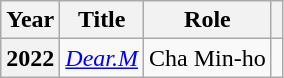<table class="wikitable plainrowheaders sortable">
<tr>
<th scope="col">Year</th>
<th scope="col">Title</th>
<th scope="col">Role</th>
<th scope="col" class="unsortable"></th>
</tr>
<tr>
<th scope="row">2022</th>
<td><em><a href='#'>Dear.M</a></em></td>
<td>Cha Min-ho</td>
<td style="text-align:center"></td>
</tr>
</table>
